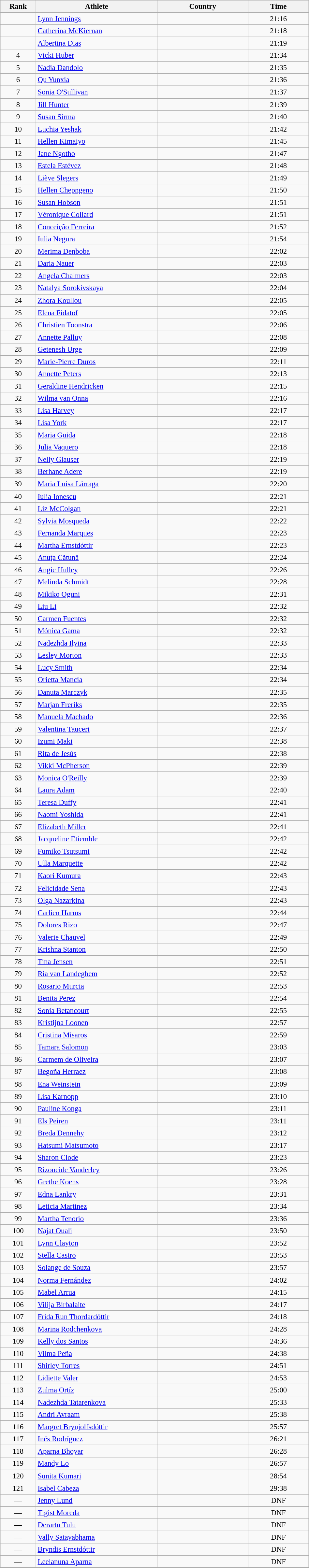<table class="wikitable sortable" style=" text-align:center; font-size:95%;" width="50%">
<tr>
<th width=5%>Rank</th>
<th width=20%>Athlete</th>
<th width=15%>Country</th>
<th width=10%>Time</th>
</tr>
<tr>
<td align=center></td>
<td align=left><a href='#'>Lynn Jennings</a></td>
<td align=left></td>
<td>21:16</td>
</tr>
<tr>
<td align=center></td>
<td align=left><a href='#'>Catherina McKiernan</a></td>
<td align=left></td>
<td>21:18</td>
</tr>
<tr>
<td align=center></td>
<td align=left><a href='#'>Albertina Dias</a></td>
<td align=left></td>
<td>21:19</td>
</tr>
<tr>
<td align=center>4</td>
<td align=left><a href='#'>Vicki Huber</a></td>
<td align=left></td>
<td>21:34</td>
</tr>
<tr>
<td align=center>5</td>
<td align=left><a href='#'>Nadia Dandolo</a></td>
<td align=left></td>
<td>21:35</td>
</tr>
<tr>
<td align=center>6</td>
<td align=left><a href='#'>Qu Yunxia</a></td>
<td align=left></td>
<td>21:36</td>
</tr>
<tr>
<td align=center>7</td>
<td align=left><a href='#'>Sonia O'Sullivan</a></td>
<td align=left></td>
<td>21:37</td>
</tr>
<tr>
<td align=center>8</td>
<td align=left><a href='#'>Jill Hunter</a></td>
<td align=left></td>
<td>21:39</td>
</tr>
<tr>
<td align=center>9</td>
<td align=left><a href='#'>Susan Sirma</a></td>
<td align=left></td>
<td>21:40</td>
</tr>
<tr>
<td align=center>10</td>
<td align=left><a href='#'>Luchia Yeshak</a></td>
<td align=left></td>
<td>21:42</td>
</tr>
<tr>
<td align=center>11</td>
<td align=left><a href='#'>Hellen Kimaiyo</a></td>
<td align=left></td>
<td>21:45</td>
</tr>
<tr>
<td align=center>12</td>
<td align=left><a href='#'>Jane Ngotho</a></td>
<td align=left></td>
<td>21:47</td>
</tr>
<tr>
<td align=center>13</td>
<td align=left><a href='#'>Estela Estévez</a></td>
<td align=left></td>
<td>21:48</td>
</tr>
<tr>
<td align=center>14</td>
<td align=left><a href='#'>Liève Slegers</a></td>
<td align=left></td>
<td>21:49</td>
</tr>
<tr>
<td align=center>15</td>
<td align=left><a href='#'>Hellen Chepngeno</a></td>
<td align=left></td>
<td>21:50</td>
</tr>
<tr>
<td align=center>16</td>
<td align=left><a href='#'>Susan Hobson</a></td>
<td align=left></td>
<td>21:51</td>
</tr>
<tr>
<td align=center>17</td>
<td align=left><a href='#'>Véronique Collard</a></td>
<td align=left></td>
<td>21:51</td>
</tr>
<tr>
<td align=center>18</td>
<td align=left><a href='#'>Conceição Ferreira</a></td>
<td align=left></td>
<td>21:52</td>
</tr>
<tr>
<td align=center>19</td>
<td align=left><a href='#'>Iulia Negura</a></td>
<td align=left></td>
<td>21:54</td>
</tr>
<tr>
<td align=center>20</td>
<td align=left><a href='#'>Merima Denboba</a></td>
<td align=left></td>
<td>22:02</td>
</tr>
<tr>
<td align=center>21</td>
<td align=left><a href='#'>Daria Nauer</a></td>
<td align=left></td>
<td>22:03</td>
</tr>
<tr>
<td align=center>22</td>
<td align=left><a href='#'>Angela Chalmers</a></td>
<td align=left></td>
<td>22:03</td>
</tr>
<tr>
<td align=center>23</td>
<td align=left><a href='#'>Natalya Sorokivskaya</a></td>
<td align=left></td>
<td>22:04</td>
</tr>
<tr>
<td align=center>24</td>
<td align=left><a href='#'>Zhora Koullou</a></td>
<td align=left></td>
<td>22:05</td>
</tr>
<tr>
<td align=center>25</td>
<td align=left><a href='#'>Elena Fidatof</a></td>
<td align=left></td>
<td>22:05</td>
</tr>
<tr>
<td align=center>26</td>
<td align=left><a href='#'>Christien Toonstra</a></td>
<td align=left></td>
<td>22:06</td>
</tr>
<tr>
<td align=center>27</td>
<td align=left><a href='#'>Annette Palluy</a></td>
<td align=left></td>
<td>22:08</td>
</tr>
<tr>
<td align=center>28</td>
<td align=left><a href='#'>Getenesh Urge</a></td>
<td align=left></td>
<td>22:09</td>
</tr>
<tr>
<td align=center>29</td>
<td align=left><a href='#'>Marie-Pierre Duros</a></td>
<td align=left></td>
<td>22:11</td>
</tr>
<tr>
<td align=center>30</td>
<td align=left><a href='#'>Annette Peters</a></td>
<td align=left></td>
<td>22:13</td>
</tr>
<tr>
<td align=center>31</td>
<td align=left><a href='#'>Geraldine Hendricken</a></td>
<td align=left></td>
<td>22:15</td>
</tr>
<tr>
<td align=center>32</td>
<td align=left><a href='#'>Wilma van Onna</a></td>
<td align=left></td>
<td>22:16</td>
</tr>
<tr>
<td align=center>33</td>
<td align=left><a href='#'>Lisa Harvey</a></td>
<td align=left></td>
<td>22:17</td>
</tr>
<tr>
<td align=center>34</td>
<td align=left><a href='#'>Lisa York</a></td>
<td align=left></td>
<td>22:17</td>
</tr>
<tr>
<td align=center>35</td>
<td align=left><a href='#'>Maria Guida</a></td>
<td align=left></td>
<td>22:18</td>
</tr>
<tr>
<td align=center>36</td>
<td align=left><a href='#'>Julia Vaquero</a></td>
<td align=left></td>
<td>22:18</td>
</tr>
<tr>
<td align=center>37</td>
<td align=left><a href='#'>Nelly Glauser</a></td>
<td align=left></td>
<td>22:19</td>
</tr>
<tr>
<td align=center>38</td>
<td align=left><a href='#'>Berhane Adere</a></td>
<td align=left></td>
<td>22:19</td>
</tr>
<tr>
<td align=center>39</td>
<td align=left><a href='#'>Maria Luisa Lárraga</a></td>
<td align=left></td>
<td>22:20</td>
</tr>
<tr>
<td align=center>40</td>
<td align=left><a href='#'>Iulia Ionescu</a></td>
<td align=left></td>
<td>22:21</td>
</tr>
<tr>
<td align=center>41</td>
<td align=left><a href='#'>Liz McColgan</a></td>
<td align=left></td>
<td>22:21</td>
</tr>
<tr>
<td align=center>42</td>
<td align=left><a href='#'>Sylvia Mosqueda</a></td>
<td align=left></td>
<td>22:22</td>
</tr>
<tr>
<td align=center>43</td>
<td align=left><a href='#'>Fernanda Marques</a></td>
<td align=left></td>
<td>22:23</td>
</tr>
<tr>
<td align=center>44</td>
<td align=left><a href='#'>Martha Ernstdóttir</a></td>
<td align=left></td>
<td>22:23</td>
</tr>
<tr>
<td align=center>45</td>
<td align=left><a href='#'>Anuța Cătună</a></td>
<td align=left></td>
<td>22:24</td>
</tr>
<tr>
<td align=center>46</td>
<td align=left><a href='#'>Angie Hulley</a></td>
<td align=left></td>
<td>22:26</td>
</tr>
<tr>
<td align=center>47</td>
<td align=left><a href='#'>Melinda Schmidt</a></td>
<td align=left></td>
<td>22:28</td>
</tr>
<tr>
<td align=center>48</td>
<td align=left><a href='#'>Mikiko Oguni</a></td>
<td align=left></td>
<td>22:31</td>
</tr>
<tr>
<td align=center>49</td>
<td align=left><a href='#'>Liu Li</a></td>
<td align=left></td>
<td>22:32</td>
</tr>
<tr>
<td align=center>50</td>
<td align=left><a href='#'>Carmen Fuentes</a></td>
<td align=left></td>
<td>22:32</td>
</tr>
<tr>
<td align=center>51</td>
<td align=left><a href='#'>Mónica Gama</a></td>
<td align=left></td>
<td>22:32</td>
</tr>
<tr>
<td align=center>52</td>
<td align=left><a href='#'>Nadezhda Ilyina</a></td>
<td align=left></td>
<td>22:33</td>
</tr>
<tr>
<td align=center>53</td>
<td align=left><a href='#'>Lesley Morton</a></td>
<td align=left></td>
<td>22:33</td>
</tr>
<tr>
<td align=center>54</td>
<td align=left><a href='#'>Lucy Smith</a></td>
<td align=left></td>
<td>22:34</td>
</tr>
<tr>
<td align=center>55</td>
<td align=left><a href='#'>Orietta Mancia</a></td>
<td align=left></td>
<td>22:34</td>
</tr>
<tr>
<td align=center>56</td>
<td align=left><a href='#'>Danuta Marczyk</a></td>
<td align=left></td>
<td>22:35</td>
</tr>
<tr>
<td align=center>57</td>
<td align=left><a href='#'>Marjan Freriks</a></td>
<td align=left></td>
<td>22:35</td>
</tr>
<tr>
<td align=center>58</td>
<td align=left><a href='#'>Manuela Machado</a></td>
<td align=left></td>
<td>22:36</td>
</tr>
<tr>
<td align=center>59</td>
<td align=left><a href='#'>Valentina Tauceri</a></td>
<td align=left></td>
<td>22:37</td>
</tr>
<tr>
<td align=center>60</td>
<td align=left><a href='#'>Izumi Maki</a></td>
<td align=left></td>
<td>22:38</td>
</tr>
<tr>
<td align=center>61</td>
<td align=left><a href='#'>Rita de Jesús</a></td>
<td align=left></td>
<td>22:38</td>
</tr>
<tr>
<td align=center>62</td>
<td align=left><a href='#'>Vikki McPherson</a></td>
<td align=left></td>
<td>22:39</td>
</tr>
<tr>
<td align=center>63</td>
<td align=left><a href='#'>Monica O'Reilly</a></td>
<td align=left></td>
<td>22:39</td>
</tr>
<tr>
<td align=center>64</td>
<td align=left><a href='#'>Laura Adam</a></td>
<td align=left></td>
<td>22:40</td>
</tr>
<tr>
<td align=center>65</td>
<td align=left><a href='#'>Teresa Duffy</a></td>
<td align=left></td>
<td>22:41</td>
</tr>
<tr>
<td align=center>66</td>
<td align=left><a href='#'>Naomi Yoshida</a></td>
<td align=left></td>
<td>22:41</td>
</tr>
<tr>
<td align=center>67</td>
<td align=left><a href='#'>Elizabeth Miller</a></td>
<td align=left></td>
<td>22:41</td>
</tr>
<tr>
<td align=center>68</td>
<td align=left><a href='#'>Jacqueline Etiemble</a></td>
<td align=left></td>
<td>22:42</td>
</tr>
<tr>
<td align=center>69</td>
<td align=left><a href='#'>Fumiko Tsutsumi</a></td>
<td align=left></td>
<td>22:42</td>
</tr>
<tr>
<td align=center>70</td>
<td align=left><a href='#'>Ulla Marquette</a></td>
<td align=left></td>
<td>22:42</td>
</tr>
<tr>
<td align=center>71</td>
<td align=left><a href='#'>Kaori Kumura</a></td>
<td align=left></td>
<td>22:43</td>
</tr>
<tr>
<td align=center>72</td>
<td align=left><a href='#'>Felicidade Sena</a></td>
<td align=left></td>
<td>22:43</td>
</tr>
<tr>
<td align=center>73</td>
<td align=left><a href='#'>Olga Nazarkina</a></td>
<td align=left></td>
<td>22:43</td>
</tr>
<tr>
<td align=center>74</td>
<td align=left><a href='#'>Carlien Harms</a></td>
<td align=left></td>
<td>22:44</td>
</tr>
<tr>
<td align=center>75</td>
<td align=left><a href='#'>Dolores Rizo</a></td>
<td align=left></td>
<td>22:47</td>
</tr>
<tr>
<td align=center>76</td>
<td align=left><a href='#'>Valerie Chauvel</a></td>
<td align=left></td>
<td>22:49</td>
</tr>
<tr>
<td align=center>77</td>
<td align=left><a href='#'>Krishna Stanton</a></td>
<td align=left></td>
<td>22:50</td>
</tr>
<tr>
<td align=center>78</td>
<td align=left><a href='#'>Tina Jensen</a></td>
<td align=left></td>
<td>22:51</td>
</tr>
<tr>
<td align=center>79</td>
<td align=left><a href='#'>Ria van Landeghem</a></td>
<td align=left></td>
<td>22:52</td>
</tr>
<tr>
<td align=center>80</td>
<td align=left><a href='#'>Rosario Murcia</a></td>
<td align=left></td>
<td>22:53</td>
</tr>
<tr>
<td align=center>81</td>
<td align=left><a href='#'>Benita Perez</a></td>
<td align=left></td>
<td>22:54</td>
</tr>
<tr>
<td align=center>82</td>
<td align=left><a href='#'>Sonia Betancourt</a></td>
<td align=left></td>
<td>22:55</td>
</tr>
<tr>
<td align=center>83</td>
<td align=left><a href='#'>Kristijna Loonen</a></td>
<td align=left></td>
<td>22:57</td>
</tr>
<tr>
<td align=center>84</td>
<td align=left><a href='#'>Cristina Misaros</a></td>
<td align=left></td>
<td>22:59</td>
</tr>
<tr>
<td align=center>85</td>
<td align=left><a href='#'>Tamara Salomon</a></td>
<td align=left></td>
<td>23:03</td>
</tr>
<tr>
<td align=center>86</td>
<td align=left><a href='#'>Carmem de Oliveira</a></td>
<td align=left></td>
<td>23:07</td>
</tr>
<tr>
<td align=center>87</td>
<td align=left><a href='#'>Begoña Herraez</a></td>
<td align=left></td>
<td>23:08</td>
</tr>
<tr>
<td align=center>88</td>
<td align=left><a href='#'>Ena Weinstein</a></td>
<td align=left></td>
<td>23:09</td>
</tr>
<tr>
<td align=center>89</td>
<td align=left><a href='#'>Lisa Karnopp</a></td>
<td align=left></td>
<td>23:10</td>
</tr>
<tr>
<td align=center>90</td>
<td align=left><a href='#'>Pauline Konga</a></td>
<td align=left></td>
<td>23:11</td>
</tr>
<tr>
<td align=center>91</td>
<td align=left><a href='#'>Els Peiren</a></td>
<td align=left></td>
<td>23:11</td>
</tr>
<tr>
<td align=center>92</td>
<td align=left><a href='#'>Breda Dennehy</a></td>
<td align=left></td>
<td>23:12</td>
</tr>
<tr>
<td align=center>93</td>
<td align=left><a href='#'>Hatsumi Matsumoto</a></td>
<td align=left></td>
<td>23:17</td>
</tr>
<tr>
<td align=center>94</td>
<td align=left><a href='#'>Sharon Clode</a></td>
<td align=left></td>
<td>23:23</td>
</tr>
<tr>
<td align=center>95</td>
<td align=left><a href='#'>Rizoneide Vanderley</a></td>
<td align=left></td>
<td>23:26</td>
</tr>
<tr>
<td align=center>96</td>
<td align=left><a href='#'>Grethe Koens</a></td>
<td align=left></td>
<td>23:28</td>
</tr>
<tr>
<td align=center>97</td>
<td align=left><a href='#'>Edna Lankry</a></td>
<td align=left></td>
<td>23:31</td>
</tr>
<tr>
<td align=center>98</td>
<td align=left><a href='#'>Leticia Martinez</a></td>
<td align=left></td>
<td>23:34</td>
</tr>
<tr>
<td align=center>99</td>
<td align=left><a href='#'>Martha Tenorio</a></td>
<td align=left></td>
<td>23:36</td>
</tr>
<tr>
<td align=center>100</td>
<td align=left><a href='#'>Najat Ouali</a></td>
<td align=left></td>
<td>23:50</td>
</tr>
<tr>
<td align=center>101</td>
<td align=left><a href='#'>Lynn Clayton</a></td>
<td align=left></td>
<td>23:52</td>
</tr>
<tr>
<td align=center>102</td>
<td align=left><a href='#'>Stella Castro</a></td>
<td align=left></td>
<td>23:53</td>
</tr>
<tr>
<td align=center>103</td>
<td align=left><a href='#'>Solange de Souza</a></td>
<td align=left></td>
<td>23:57</td>
</tr>
<tr>
<td align=center>104</td>
<td align=left><a href='#'>Norma Fernández</a></td>
<td align=left></td>
<td>24:02</td>
</tr>
<tr>
<td align=center>105</td>
<td align=left><a href='#'>Mabel Arrua</a></td>
<td align=left></td>
<td>24:15</td>
</tr>
<tr>
<td align=center>106</td>
<td align=left><a href='#'>Vilija Birbalaite</a></td>
<td align=left></td>
<td>24:17</td>
</tr>
<tr>
<td align=center>107</td>
<td align=left><a href='#'>Frida Run Thordardóttir</a></td>
<td align=left></td>
<td>24:18</td>
</tr>
<tr>
<td align=center>108</td>
<td align=left><a href='#'>Marina Rodchenkova</a></td>
<td align=left></td>
<td>24:28</td>
</tr>
<tr>
<td align=center>109</td>
<td align=left><a href='#'>Kelly dos Santos</a></td>
<td align=left></td>
<td>24:36</td>
</tr>
<tr>
<td align=center>110</td>
<td align=left><a href='#'>Vilma Peña</a></td>
<td align=left></td>
<td>24:38</td>
</tr>
<tr>
<td align=center>111</td>
<td align=left><a href='#'>Shirley Torres</a></td>
<td align=left></td>
<td>24:51</td>
</tr>
<tr>
<td align=center>112</td>
<td align=left><a href='#'>Lidiette Valer</a></td>
<td align=left></td>
<td>24:53</td>
</tr>
<tr>
<td align=center>113</td>
<td align=left><a href='#'>Zulma Ortíz</a></td>
<td align=left></td>
<td>25:00</td>
</tr>
<tr>
<td align=center>114</td>
<td align=left><a href='#'>Nadezhda Tatarenkova</a></td>
<td align=left></td>
<td>25:33</td>
</tr>
<tr>
<td align=center>115</td>
<td align=left><a href='#'>Andri Avraam</a></td>
<td align=left></td>
<td>25:38</td>
</tr>
<tr>
<td align=center>116</td>
<td align=left><a href='#'>Margret Brynjolfsdóttir</a></td>
<td align=left></td>
<td>25:57</td>
</tr>
<tr>
<td align=center>117</td>
<td align=left><a href='#'>Inés Rodríguez</a></td>
<td align=left></td>
<td>26:21</td>
</tr>
<tr>
<td align=center>118</td>
<td align=left><a href='#'>Aparna Bhoyar</a></td>
<td align=left></td>
<td>26:28</td>
</tr>
<tr>
<td align=center>119</td>
<td align=left><a href='#'>Mandy Lo</a></td>
<td align=left></td>
<td>26:57</td>
</tr>
<tr>
<td align=center>120</td>
<td align=left><a href='#'>Sunita Kumari</a></td>
<td align=left></td>
<td>28:54</td>
</tr>
<tr>
<td align=center>121</td>
<td align=left><a href='#'>Isabel Cabeza</a></td>
<td align=left></td>
<td>29:38</td>
</tr>
<tr>
<td align=center>—</td>
<td align=left><a href='#'>Jenny Lund</a></td>
<td align=left></td>
<td>DNF</td>
</tr>
<tr>
<td align=center>—</td>
<td align=left><a href='#'>Tigist Moreda</a></td>
<td align=left></td>
<td>DNF</td>
</tr>
<tr>
<td align=center>—</td>
<td align=left><a href='#'>Derartu Tulu</a></td>
<td align=left></td>
<td>DNF</td>
</tr>
<tr>
<td align=center>—</td>
<td align=left><a href='#'>Vally Satayabhama</a></td>
<td align=left></td>
<td>DNF</td>
</tr>
<tr>
<td align=center>—</td>
<td align=left><a href='#'>Bryndis Ernstdóttir</a></td>
<td align=left></td>
<td>DNF</td>
</tr>
<tr>
<td align=center>—</td>
<td align=left><a href='#'>Leelanuna Aparna</a></td>
<td align=left></td>
<td>DNF</td>
</tr>
</table>
